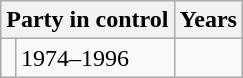<table class="wikitable">
<tr>
<th colspan="2">Party in control</th>
<th>Years</th>
</tr>
<tr>
<td></td>
<td>1974–1996</td>
</tr>
</table>
